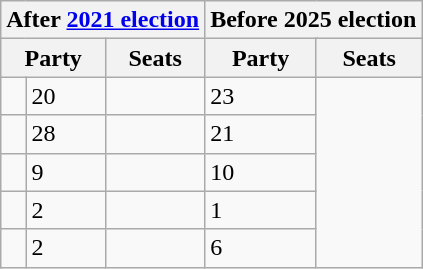<table class="wikitable">
<tr>
<th colspan="3">After <a href='#'>2021 election</a></th>
<th colspan="3">Before 2025 election</th>
</tr>
<tr>
<th colspan="2">Party</th>
<th>Seats</th>
<th colspan="2">Party</th>
<th>Seats</th>
</tr>
<tr>
<td></td>
<td>20</td>
<td></td>
<td>23</td>
</tr>
<tr>
<td></td>
<td>28</td>
<td></td>
<td>21</td>
</tr>
<tr>
<td></td>
<td>9</td>
<td></td>
<td>10</td>
</tr>
<tr>
<td></td>
<td>2</td>
<td></td>
<td>1</td>
</tr>
<tr>
<td></td>
<td>2</td>
<td></td>
<td>6</td>
</tr>
</table>
